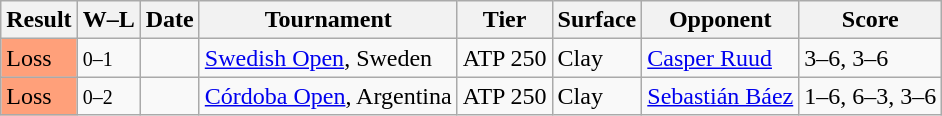<table class="sortable wikitable">
<tr>
<th>Result</th>
<th class=unsortable>W–L</th>
<th>Date</th>
<th>Tournament</th>
<th>Tier</th>
<th>Surface</th>
<th>Opponent</th>
<th class=unsortable>Score</th>
</tr>
<tr>
<td bgcolor=FFA07A>Loss</td>
<td><small>0–1</small></td>
<td><a href='#'></a></td>
<td><a href='#'>Swedish Open</a>, Sweden</td>
<td>ATP 250</td>
<td>Clay</td>
<td> <a href='#'>Casper Ruud</a></td>
<td>3–6, 3–6</td>
</tr>
<tr>
<td bgcolor=FFA07A>Loss</td>
<td><small>0–2</small></td>
<td><a href='#'></a></td>
<td><a href='#'>Córdoba Open</a>, Argentina</td>
<td>ATP 250</td>
<td>Clay</td>
<td> <a href='#'>Sebastián Báez</a></td>
<td>1–6, 6–3, 3–6</td>
</tr>
</table>
